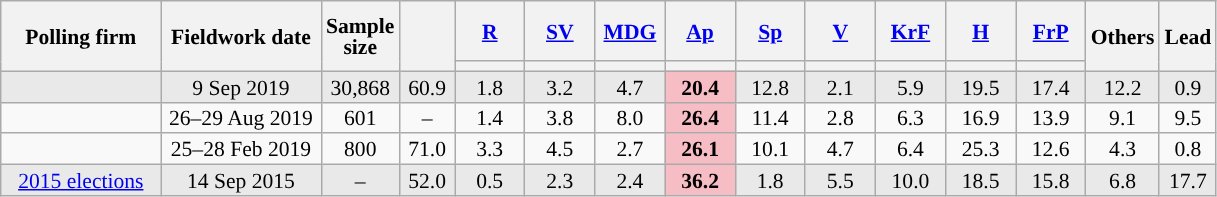<table class="wikitable sortable" style="text-align:center;font-size:90%;line-height:14px;">
<tr style="height:40px;">
<th style="width:100px;" rowspan="2">Polling firm</th>
<th style="width:100px;" rowspan="2">Fieldwork date</th>
<th style="width:35px;" rowspan="2">Sample<br>size</th>
<th style="width:30px;" rowspan="2"></th>
<th class="unsortable" style="width:40px;"><a href='#'>R</a></th>
<th class="unsortable" style="width:40px;"><a href='#'>SV</a></th>
<th class="unsortable" style="width:40px;"><a href='#'>MDG</a></th>
<th class="unsortable" style="width:40px;"><a href='#'>Ap</a></th>
<th class="unsortable" style="width:40px;"><a href='#'>Sp</a></th>
<th class="unsortable" style="width:40px;"><a href='#'>V</a></th>
<th class="unsortable" style="width:40px;"><a href='#'>KrF</a></th>
<th class="unsortable" style="width:40px;"><a href='#'>H</a></th>
<th class="unsortable" style="width:40px;"><a href='#'>FrP</a></th>
<th class="unsortable" style="width:30px;" rowspan="2">Others</th>
<th style="width:30px;" rowspan="2">Lead</th>
</tr>
<tr>
<th style="background:"></th>
<th style="background:"></th>
<th style="background:"></th>
<th style="background:"></th>
<th style="background:"></th>
<th style="background:"></th>
<th style="background:"></th>
<th style="background:"></th>
<th style="background:"></th>
</tr>
<tr style="background:#E9E9E9;">
<td></td>
<td data-sort-value="2019-09-09">9 Sep 2019</td>
<td>30,868</td>
<td>60.9</td>
<td>1.8</td>
<td>3.2</td>
<td>4.7</td>
<td style="background:#F7BDC5;"><strong>20.4</strong></td>
<td>12.8</td>
<td>2.1</td>
<td>5.9</td>
<td>19.5</td>
<td>17.4</td>
<td>12.2</td>
<td style="background:">0.9</td>
</tr>
<tr>
<td></td>
<td data-sort-value="2019-09-02">26–29 Aug 2019</td>
<td>601</td>
<td>–</td>
<td>1.4</td>
<td>3.8</td>
<td>8.0</td>
<td style="background:#F7BDC5;"><strong>26.4</strong></td>
<td>11.4</td>
<td>2.8</td>
<td>6.3</td>
<td>16.9</td>
<td>13.9</td>
<td>9.1</td>
<td style="background:">9.5</td>
</tr>
<tr>
<td></td>
<td data-sort-value="2019-02-28">25–28 Feb 2019</td>
<td>800</td>
<td>71.0</td>
<td>3.3</td>
<td>4.5</td>
<td>2.7</td>
<td style="background:#F7BDC5;"><strong>26.1</strong></td>
<td>10.1</td>
<td>4.7</td>
<td>6.4</td>
<td>25.3</td>
<td>12.6</td>
<td>4.3</td>
<td style="background:">0.8</td>
</tr>
<tr style="background:#E9E9E9;">
<td><a href='#'>2015 elections</a></td>
<td data-sort-value="2015-09-14">14 Sep 2015</td>
<td>–</td>
<td>52.0</td>
<td>0.5</td>
<td>2.3</td>
<td>2.4</td>
<td style="background:#F7BDC5;"><strong>36.2</strong></td>
<td>1.8</td>
<td>5.5</td>
<td>10.0</td>
<td>18.5</td>
<td>15.8</td>
<td>6.8</td>
<td style="background:">17.7</td>
</tr>
</table>
